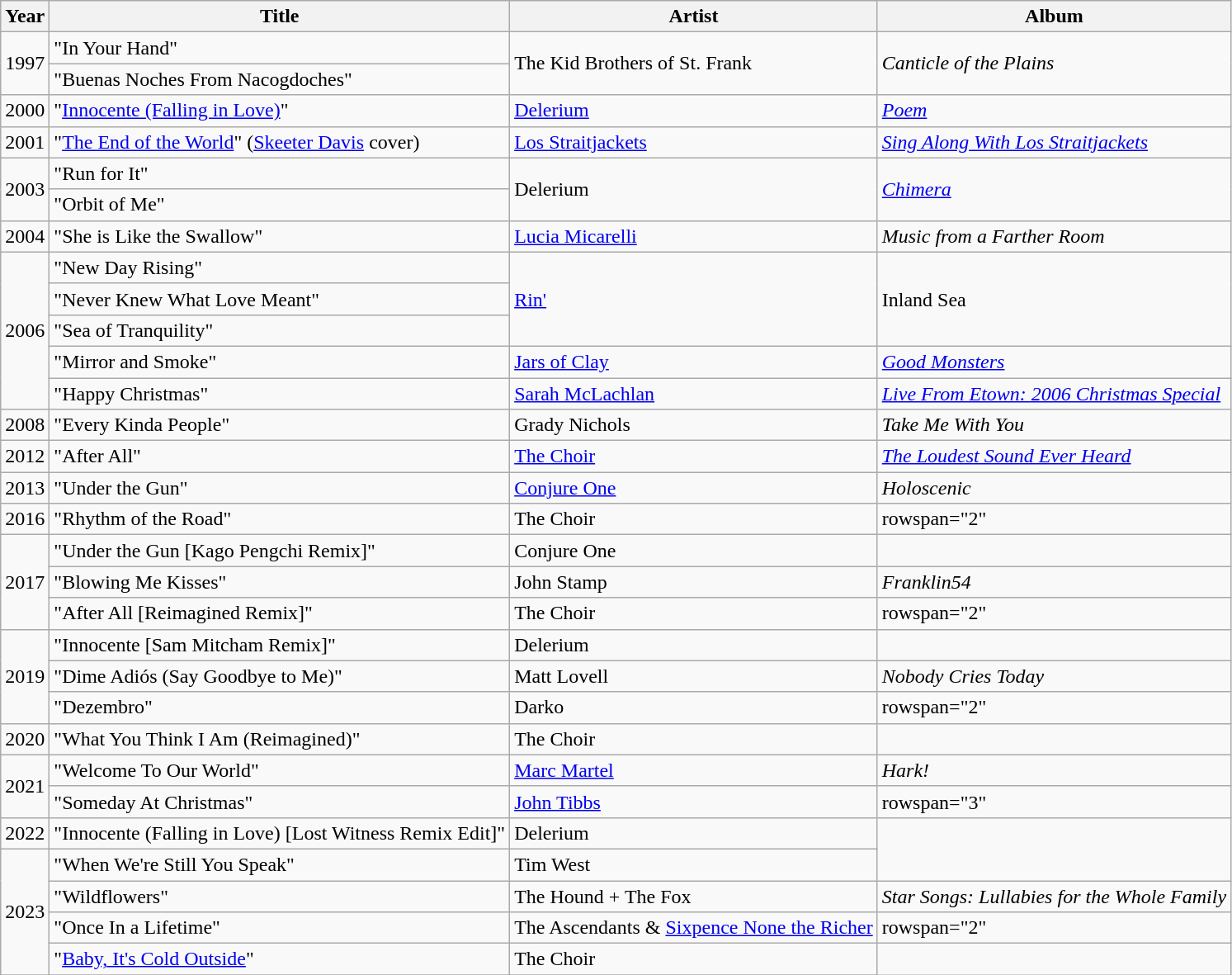<table class="wikitable">
<tr>
<th>Year</th>
<th>Title</th>
<th>Artist</th>
<th>Album</th>
</tr>
<tr>
<td rowspan="2">1997</td>
<td>"In Your Hand"</td>
<td rowspan="2">The Kid Brothers of St. Frank</td>
<td rowspan="2"><em>Canticle of the Plains</em></td>
</tr>
<tr>
<td>"Buenas Noches From Nacogdoches"</td>
</tr>
<tr>
<td>2000</td>
<td>"<a href='#'>Innocente (Falling in Love)</a>"</td>
<td><a href='#'>Delerium</a></td>
<td><em><a href='#'>Poem</a></em></td>
</tr>
<tr>
<td>2001</td>
<td>"<a href='#'>The End of the World</a>" (<a href='#'>Skeeter Davis</a> cover)</td>
<td><a href='#'>Los Straitjackets</a></td>
<td><em><a href='#'>Sing Along With Los Straitjackets</a></em></td>
</tr>
<tr>
<td rowspan="2">2003</td>
<td>"Run for It"</td>
<td rowspan="2">Delerium</td>
<td rowspan="2"><em><a href='#'>Chimera</a></em></td>
</tr>
<tr>
<td>"Orbit of Me"</td>
</tr>
<tr>
<td>2004</td>
<td>"She is Like the Swallow"</td>
<td><a href='#'>Lucia Micarelli</a></td>
<td><em>Music from a Farther Room</em></td>
</tr>
<tr>
<td rowspan="5">2006</td>
<td>"New Day Rising"</td>
<td rowspan="3"><a href='#'>Rin'</a></td>
<td rowspan="3">Inland Sea</td>
</tr>
<tr>
<td>"Never Knew What Love Meant"</td>
</tr>
<tr>
<td>"Sea of Tranquility"</td>
</tr>
<tr>
<td>"Mirror and Smoke"</td>
<td><a href='#'>Jars of Clay</a></td>
<td><em><a href='#'>Good Monsters</a></em></td>
</tr>
<tr>
<td>"Happy Christmas"</td>
<td><a href='#'>Sarah McLachlan</a></td>
<td><em><a href='#'>Live From Etown: 2006 Christmas Special</a></em></td>
</tr>
<tr>
<td>2008</td>
<td>"Every Kinda People"</td>
<td>Grady Nichols</td>
<td><em>Take Me With You</em></td>
</tr>
<tr>
<td>2012</td>
<td>"After All"</td>
<td><a href='#'>The Choir</a></td>
<td><em><a href='#'>The Loudest Sound Ever Heard</a></em></td>
</tr>
<tr>
<td>2013</td>
<td>"Under the Gun"</td>
<td><a href='#'>Conjure One</a></td>
<td><em>Holoscenic</em></td>
</tr>
<tr>
<td>2016</td>
<td>"Rhythm of the Road"</td>
<td>The Choir</td>
<td>rowspan="2" </td>
</tr>
<tr>
<td rowspan="3">2017</td>
<td>"Under the Gun [Kago Pengchi Remix]"</td>
<td>Conjure One</td>
</tr>
<tr>
<td>"Blowing Me Kisses"</td>
<td>John Stamp</td>
<td><em>Franklin54</em></td>
</tr>
<tr>
<td>"After All [Reimagined Remix]"</td>
<td>The Choir</td>
<td>rowspan="2" </td>
</tr>
<tr>
<td rowspan="3">2019</td>
<td>"Innocente [Sam Mitcham Remix]"</td>
<td>Delerium</td>
</tr>
<tr>
<td>"Dime Adiós (Say Goodbye to Me)"</td>
<td>Matt Lovell</td>
<td><em>Nobody Cries Today</em></td>
</tr>
<tr>
<td>"Dezembro"</td>
<td>Darko</td>
<td>rowspan="2" </td>
</tr>
<tr>
<td>2020</td>
<td>"What You Think I Am (Reimagined)"</td>
<td>The Choir</td>
</tr>
<tr>
<td rowspan="2">2021</td>
<td>"Welcome To Our World"</td>
<td><a href='#'>Marc Martel</a></td>
<td><em>Hark!</em></td>
</tr>
<tr>
<td>"Someday At Christmas"</td>
<td><a href='#'>John Tibbs</a></td>
<td>rowspan="3" </td>
</tr>
<tr>
<td>2022</td>
<td>"Innocente (Falling in Love) [Lost Witness Remix Edit]"</td>
<td>Delerium</td>
</tr>
<tr>
<td rowspan="4">2023</td>
<td>"When We're Still You Speak"</td>
<td>Tim West</td>
</tr>
<tr>
<td>"Wildflowers"</td>
<td>The Hound + The Fox</td>
<td><em>Star Songs: Lullabies for the Whole Family </em></td>
</tr>
<tr>
<td>"Once In a Lifetime"</td>
<td>The Ascendants  & <a href='#'>Sixpence None the Richer</a></td>
<td>rowspan="2" </td>
</tr>
<tr>
<td>"<a href='#'>Baby, It's Cold Outside</a>"</td>
<td>The Choir</td>
</tr>
<tr>
</tr>
</table>
